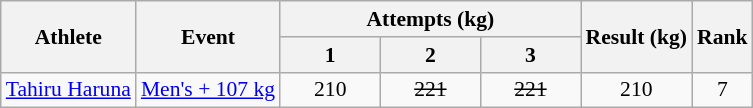<table class=wikitable style="font-size:90%">
<tr>
<th rowspan=2>Athlete</th>
<th rowspan=2>Event</th>
<th colspan=3>Attempts (kg)</th>
<th rowspan=2>Result (kg)</th>
<th rowspan=2>Rank</th>
</tr>
<tr>
<th width="60">1</th>
<th width="60">2</th>
<th width="60">3</th>
</tr>
<tr align=center>
<td align=left><a href='#'>Tahiru Haruna</a></td>
<td align=left><a href='#'>Men's + 107 kg</a></td>
<td>210</td>
<td><s>221</s></td>
<td><s>221</s></td>
<td>210</td>
<td>7</td>
</tr>
</table>
